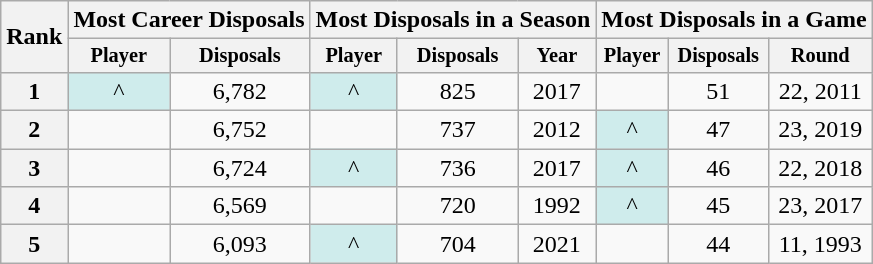<table class="wikitable plainrowheaders"  style="text-align: center">
<tr>
<th rowspan="2">Rank</th>
<th colspan="2">Most Career Disposals</th>
<th colspan="3">Most Disposals in a Season</th>
<th colspan="3">Most Disposals in a Game</th>
</tr>
<tr style="font-size:85%">
<th>Player</th>
<th>Disposals</th>
<th>Player</th>
<th>Disposals</th>
<th>Year</th>
<th>Player</th>
<th>Disposals</th>
<th>Round</th>
</tr>
<tr>
<th>1</th>
<td style="background:#cfecec;">^</td>
<td>6,782</td>
<td style="background:#cfecec;">^</td>
<td>825</td>
<td>2017</td>
<td></td>
<td>51</td>
<td>22, 2011</td>
</tr>
<tr>
<th>2</th>
<td></td>
<td>6,752</td>
<td></td>
<td>737</td>
<td>2012</td>
<td style="background:#cfecec;">^</td>
<td>47</td>
<td>23, 2019</td>
</tr>
<tr>
<th>3</th>
<td></td>
<td>6,724</td>
<td style="background:#cfecec;">^</td>
<td>736</td>
<td>2017</td>
<td style="background:#cfecec;">^</td>
<td>46</td>
<td>22, 2018</td>
</tr>
<tr>
<th>4</th>
<td></td>
<td>6,569</td>
<td></td>
<td>720</td>
<td>1992</td>
<td style="background:#cfecec;">^</td>
<td>45</td>
<td>23, 2017</td>
</tr>
<tr>
<th>5</th>
<td></td>
<td>6,093</td>
<td style="background:#cfecec;">^</td>
<td>704</td>
<td>2021</td>
<td></td>
<td>44</td>
<td>11, 1993</td>
</tr>
</table>
